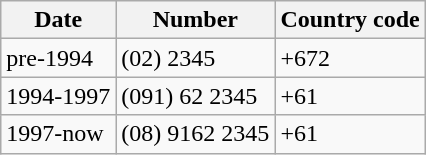<table class="wikitable" border=1>
<tr>
<th>Date</th>
<th>Number</th>
<th>Country code</th>
</tr>
<tr>
<td>pre-1994</td>
<td>(02) 2345</td>
<td>+672</td>
</tr>
<tr>
<td>1994-1997</td>
<td>(091) 62 2345</td>
<td>+61</td>
</tr>
<tr>
<td>1997-now</td>
<td>(08) 9162 2345</td>
<td>+61</td>
</tr>
</table>
